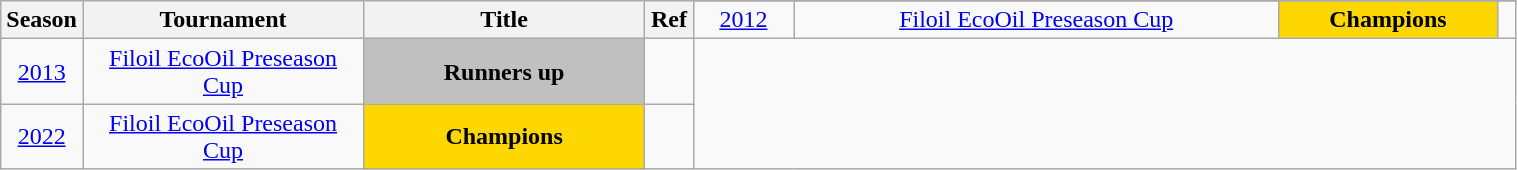<table class="wikitable sortable" style="text-align:center" width="80%">
<tr>
<th style="width:25px;" rowspan="2">Season</th>
<th style="width:180px;" rowspan="2">Tournament</th>
<th style="width:180px;" rowspan="2">Title</th>
<th style="width:25px;" rowspan="2">Ref</th>
</tr>
<tr align=center>
<td rowspan=1><a href='#'>2012</a></td>
<td rowspan=1><a href='#'>Filoil EcoOil Preseason Cup</a></td>
<td style="background:gold;"><strong>Champions</strong></td>
<td></td>
</tr>
<tr align=center>
<td rowspan=1><a href='#'>2013</a></td>
<td rowspan=1><a href='#'>Filoil EcoOil Preseason Cup</a></td>
<td style="background:silver;"><strong>Runners up</strong></td>
<td></td>
</tr>
<tr align=center>
<td rowspan=1><a href='#'>2022</a></td>
<td rowspan=1><a href='#'>Filoil EcoOil Preseason Cup</a></td>
<td style="background:gold;"><strong>Champions</strong></td>
<td></td>
</tr>
</table>
